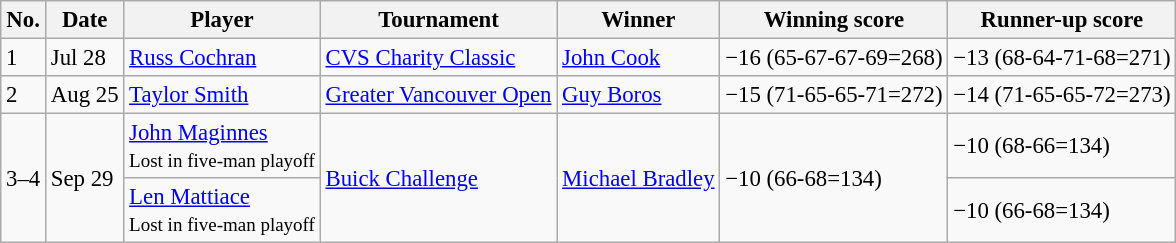<table class="wikitable" style="font-size:95%;">
<tr>
<th>No.</th>
<th>Date</th>
<th>Player</th>
<th>Tournament</th>
<th>Winner</th>
<th>Winning score</th>
<th>Runner-up score</th>
</tr>
<tr>
<td>1</td>
<td>Jul 28</td>
<td> <a href='#'>Russ Cochran</a></td>
<td><a href='#'>CVS Charity Classic</a></td>
<td> <a href='#'>John Cook</a></td>
<td>−16 (65-67-67-69=268)</td>
<td>−13 (68-64-71-68=271)</td>
</tr>
<tr>
<td>2</td>
<td>Aug 25</td>
<td> <a href='#'>Taylor Smith</a></td>
<td><a href='#'>Greater Vancouver Open</a></td>
<td> <a href='#'>Guy Boros</a></td>
<td>−15 (71-65-65-71=272)</td>
<td>−14 (71-65-65-72=273)</td>
</tr>
<tr>
<td rowspan=2>3–4</td>
<td rowspan=2>Sep 29</td>
<td> <a href='#'>John Maginnes</a><br><small>Lost in five-man playoff</small></td>
<td rowspan=2><a href='#'>Buick Challenge</a></td>
<td rowspan=2> <a href='#'>Michael Bradley</a></td>
<td rowspan=2>−10 (66-68=134)</td>
<td>−10 (68-66=134)</td>
</tr>
<tr>
<td> <a href='#'>Len Mattiace</a><br><small>Lost in five-man playoff</small></td>
<td>−10 (66-68=134)</td>
</tr>
</table>
